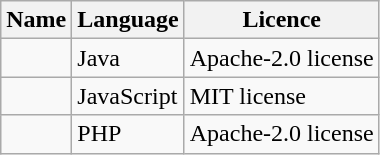<table class="wikitable">
<tr>
<th>Name</th>
<th>Language</th>
<th>Licence</th>
</tr>
<tr>
<td></td>
<td>Java</td>
<td>Apache-2.0 license</td>
</tr>
<tr>
<td></td>
<td>JavaScript</td>
<td>MIT license</td>
</tr>
<tr>
<td></td>
<td>PHP</td>
<td>Apache-2.0 license</td>
</tr>
</table>
